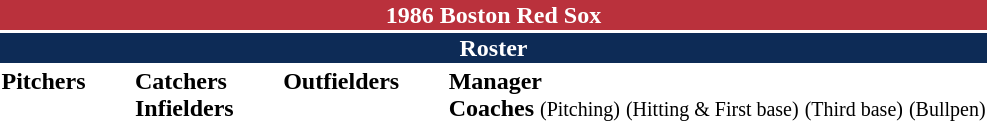<table class="toccolours" style="text-align: left;">
<tr>
<th colspan="10" style="background-color: #ba313c; color: #FFFFFF; text-align: center;">1986 Boston Red Sox</th>
</tr>
<tr>
<td colspan="10" style="background-color:#0d2b56; color: white; text-align: center;"><strong>Roster</strong></td>
</tr>
<tr>
<td valign="top"><strong>Pitchers</strong><br>














</td>
<td width="25px"></td>
<td valign="top"><strong>Catchers</strong><br>


<strong>Infielders</strong>









</td>
<td width="25px"></td>
<td valign="top"><strong>Outfielders</strong><br>







</td>
<td width="25px"></td>
<td valign="top"><strong>Manager</strong><br>
<strong>Coaches</strong>
 <small>(Pitching)</small>
 <small>(Hitting & First base)</small>
 <small>(Third base)</small>
 <small>(Bullpen)</small></td>
</tr>
<tr>
</tr>
</table>
